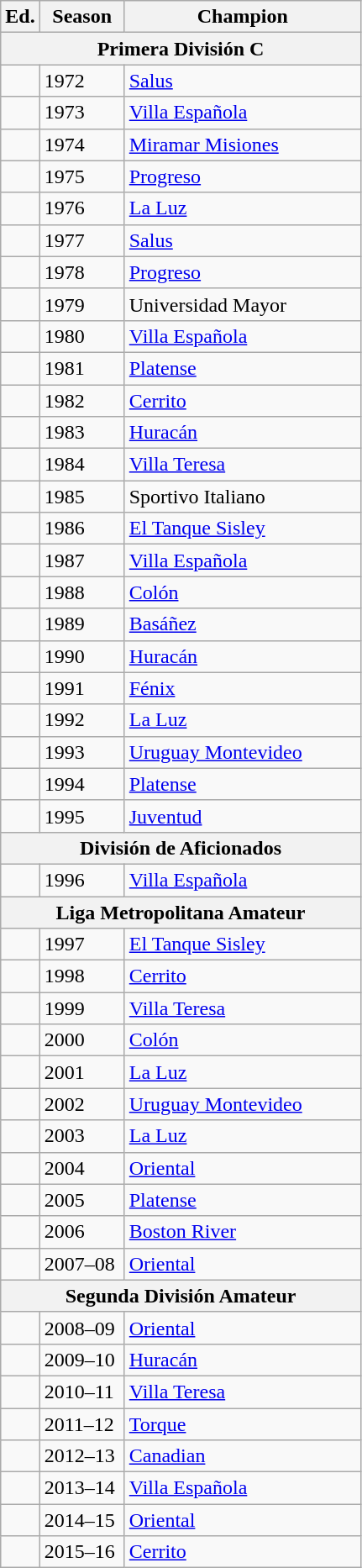<table class="wikitable sortable">
<tr>
<th width=px>Ed.</th>
<th width=60px>Season</th>
<th width=180px>Champion</th>
</tr>
<tr>
<th colspan="3">Primera División C</th>
</tr>
<tr>
<td></td>
<td>1972</td>
<td><a href='#'>Salus</a></td>
</tr>
<tr>
<td></td>
<td>1973</td>
<td><a href='#'>Villa Española</a></td>
</tr>
<tr>
<td></td>
<td>1974</td>
<td><a href='#'>Miramar Misiones</a></td>
</tr>
<tr>
<td></td>
<td>1975</td>
<td><a href='#'>Progreso</a></td>
</tr>
<tr>
<td></td>
<td>1976</td>
<td><a href='#'>La Luz</a></td>
</tr>
<tr>
<td></td>
<td>1977</td>
<td><a href='#'>Salus</a></td>
</tr>
<tr>
<td></td>
<td>1978</td>
<td><a href='#'>Progreso</a></td>
</tr>
<tr>
<td></td>
<td>1979</td>
<td>Universidad Mayor</td>
</tr>
<tr>
<td></td>
<td>1980</td>
<td><a href='#'>Villa Española</a></td>
</tr>
<tr>
<td></td>
<td>1981</td>
<td><a href='#'>Platense</a></td>
</tr>
<tr>
<td></td>
<td>1982</td>
<td><a href='#'>Cerrito</a></td>
</tr>
<tr>
<td></td>
<td>1983</td>
<td><a href='#'>Huracán</a></td>
</tr>
<tr>
<td></td>
<td>1984</td>
<td><a href='#'>Villa Teresa</a></td>
</tr>
<tr>
<td></td>
<td>1985</td>
<td>Sportivo Italiano</td>
</tr>
<tr>
<td></td>
<td>1986</td>
<td><a href='#'>El Tanque Sisley</a></td>
</tr>
<tr>
<td></td>
<td>1987</td>
<td><a href='#'>Villa Española</a></td>
</tr>
<tr>
<td></td>
<td>1988</td>
<td><a href='#'>Colón</a></td>
</tr>
<tr>
<td></td>
<td>1989</td>
<td><a href='#'>Basáñez</a></td>
</tr>
<tr>
<td></td>
<td>1990</td>
<td><a href='#'>Huracán</a></td>
</tr>
<tr>
<td></td>
<td>1991</td>
<td><a href='#'>Fénix</a></td>
</tr>
<tr>
<td></td>
<td>1992</td>
<td><a href='#'>La Luz</a></td>
</tr>
<tr>
<td></td>
<td>1993</td>
<td><a href='#'>Uruguay Montevideo</a></td>
</tr>
<tr>
<td></td>
<td>1994</td>
<td><a href='#'>Platense</a></td>
</tr>
<tr>
<td></td>
<td>1995</td>
<td><a href='#'>Juventud</a></td>
</tr>
<tr>
<th colspan="3">División de Aficionados</th>
</tr>
<tr>
<td></td>
<td>1996</td>
<td><a href='#'>Villa Española</a></td>
</tr>
<tr>
<th colspan="3">Liga Metropolitana Amateur</th>
</tr>
<tr>
<td></td>
<td>1997</td>
<td><a href='#'>El Tanque Sisley</a></td>
</tr>
<tr>
<td></td>
<td>1998</td>
<td><a href='#'>Cerrito</a></td>
</tr>
<tr>
<td></td>
<td>1999</td>
<td><a href='#'>Villa Teresa</a></td>
</tr>
<tr>
<td></td>
<td>2000</td>
<td><a href='#'>Colón</a></td>
</tr>
<tr>
<td></td>
<td>2001</td>
<td><a href='#'>La Luz</a></td>
</tr>
<tr>
<td></td>
<td>2002</td>
<td><a href='#'>Uruguay Montevideo</a></td>
</tr>
<tr>
<td></td>
<td>2003</td>
<td><a href='#'>La Luz</a></td>
</tr>
<tr>
<td></td>
<td>2004</td>
<td><a href='#'>Oriental</a></td>
</tr>
<tr>
<td></td>
<td>2005</td>
<td><a href='#'>Platense</a></td>
</tr>
<tr>
<td></td>
<td>2006</td>
<td><a href='#'>Boston River</a></td>
</tr>
<tr>
<td></td>
<td>2007–08</td>
<td><a href='#'>Oriental</a></td>
</tr>
<tr>
<th colspan="3">Segunda División Amateur</th>
</tr>
<tr>
<td></td>
<td>2008–09</td>
<td><a href='#'>Oriental</a></td>
</tr>
<tr>
<td></td>
<td>2009–10</td>
<td><a href='#'>Huracán</a></td>
</tr>
<tr>
<td></td>
<td>2010–11</td>
<td><a href='#'>Villa Teresa</a></td>
</tr>
<tr>
<td></td>
<td>2011–12</td>
<td><a href='#'>Torque</a></td>
</tr>
<tr>
<td></td>
<td>2012–13</td>
<td><a href='#'>Canadian</a></td>
</tr>
<tr>
<td></td>
<td>2013–14</td>
<td><a href='#'>Villa Española</a></td>
</tr>
<tr>
<td></td>
<td>2014–15</td>
<td><a href='#'>Oriental</a></td>
</tr>
<tr>
<td></td>
<td>2015–16</td>
<td><a href='#'>Cerrito</a></td>
</tr>
</table>
